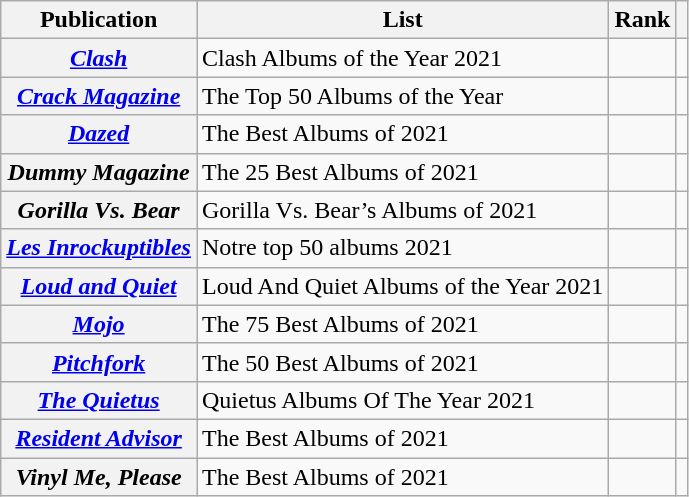<table class="wikitable mw-collapsible sortable plainrowheaders">
<tr>
<th scope="col">Publication</th>
<th scope="col" class="unsortable">List</th>
<th scope="col" data-sort-type="number">Rank</th>
<th scope="col" class="unsortable"></th>
</tr>
<tr>
<th scope="row"><em><a href='#'>Clash</a></em></th>
<td>Clash Albums of the Year 2021</td>
<td></td>
<td></td>
</tr>
<tr>
<th scope="row"><em><a href='#'>Crack Magazine</a></em></th>
<td>The Top 50 Albums of the Year</td>
<td></td>
<td></td>
</tr>
<tr>
<th scope="row"><em><a href='#'>Dazed</a></em></th>
<td>The Best Albums of 2021</td>
<td></td>
<td></td>
</tr>
<tr>
<th scope="row"><em>Dummy Magazine</em></th>
<td>The 25 Best Albums of 2021</td>
<td></td>
<td></td>
</tr>
<tr>
<th scope="row"><em>Gorilla Vs. Bear</em></th>
<td>Gorilla Vs. Bear’s Albums of 2021</td>
<td></td>
<td></td>
</tr>
<tr>
<th scope="row"><em><a href='#'>Les Inrockuptibles</a></em></th>
<td>Notre top 50 albums 2021</td>
<td></td>
<td></td>
</tr>
<tr>
<th scope="row"><em><a href='#'>Loud and Quiet</a></em></th>
<td>Loud And Quiet Albums of the Year 2021</td>
<td></td>
<td></td>
</tr>
<tr>
<th scope="row"><em><a href='#'>Mojo</a></em></th>
<td>The 75 Best Albums of 2021</td>
<td></td>
<td></td>
</tr>
<tr>
<th scope="row"><em><a href='#'>Pitchfork</a></em></th>
<td>The 50 Best Albums of 2021</td>
<td></td>
<td></td>
</tr>
<tr>
<th scope="row"><em><a href='#'>The Quietus</a></em></th>
<td>Quietus Albums Of The Year 2021</td>
<td></td>
<td></td>
</tr>
<tr>
<th scope="row"><em><a href='#'>Resident Advisor</a></em></th>
<td>The Best Albums of 2021</td>
<td></td>
<td></td>
</tr>
<tr>
<th scope="row"><em>Vinyl Me, Please</em></th>
<td>The Best Albums of 2021</td>
<td></td>
<td></td>
</tr>
</table>
